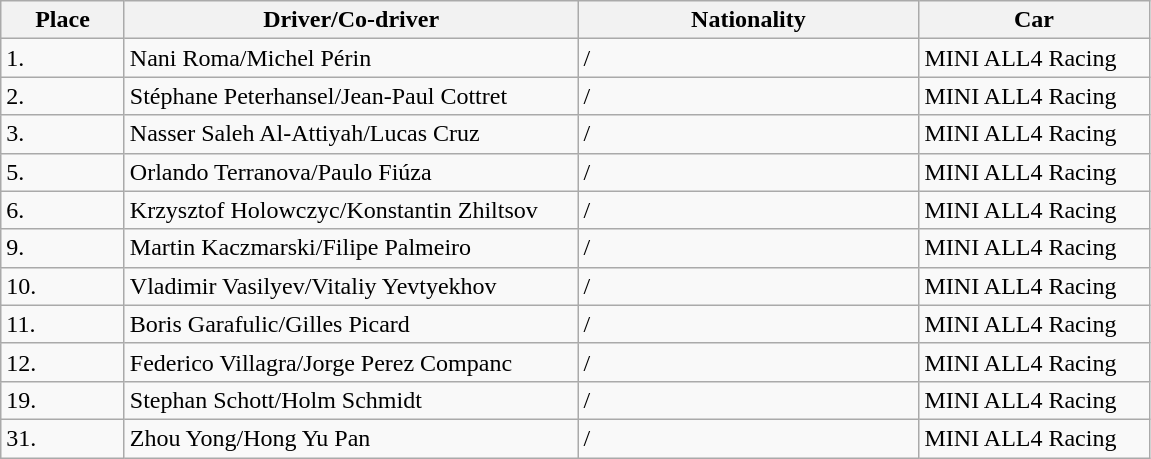<table class="wikitable">
<tr>
<th>Place</th>
<th>Driver/Co-driver</th>
<th>Nationality</th>
<th>Car</th>
</tr>
<tr>
<td style="width:75px;">1.</td>
<td style="width:295px;">Nani Roma/Michel Périn</td>
<td style="width:220px;"> / </td>
<td style="width:146px;">MINI ALL4 Racing</td>
</tr>
<tr>
<td>2.</td>
<td>Stéphane Peterhansel/Jean-Paul Cottret</td>
<td> / </td>
<td>MINI ALL4 Racing</td>
</tr>
<tr>
<td>3.</td>
<td>Nasser Saleh Al-Attiyah/Lucas Cruz</td>
<td> / </td>
<td>MINI ALL4 Racing</td>
</tr>
<tr>
<td>5.</td>
<td>Orlando Terranova/Paulo Fiúza</td>
<td> / </td>
<td>MINI ALL4 Racing</td>
</tr>
<tr>
<td>6.</td>
<td>Krzysztof Holowczyc/Konstantin Zhiltsov</td>
<td> / </td>
<td>MINI ALL4 Racing</td>
</tr>
<tr>
<td>9.</td>
<td>Martin Kaczmarski/Filipe Palmeiro</td>
<td> / </td>
<td>MINI ALL4 Racing</td>
</tr>
<tr>
<td>10.</td>
<td>Vladimir Vasilyev/Vitaliy Yevtyekhov</td>
<td> / </td>
<td>MINI ALL4 Racing</td>
</tr>
<tr>
<td>11.</td>
<td>Boris Garafulic/Gilles Picard</td>
<td> / </td>
<td>MINI ALL4 Racing</td>
</tr>
<tr>
<td>12.</td>
<td>Federico Villagra/Jorge Perez Companc</td>
<td> / </td>
<td>MINI ALL4 Racing</td>
</tr>
<tr>
<td>19.</td>
<td>Stephan Schott/Holm Schmidt</td>
<td> / </td>
<td>MINI ALL4 Racing</td>
</tr>
<tr>
<td>31.</td>
<td>Zhou Yong/Hong Yu Pan</td>
<td> / </td>
<td>MINI ALL4 Racing</td>
</tr>
</table>
